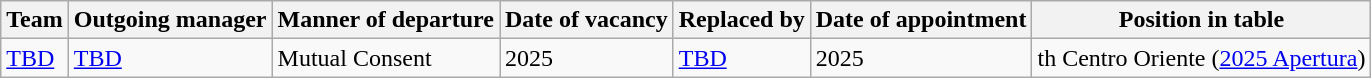<table class="wikitable">
<tr>
<th>Team</th>
<th>Outgoing manager</th>
<th>Manner of departure</th>
<th>Date of vacancy</th>
<th>Replaced by</th>
<th>Date of appointment</th>
<th>Position in table</th>
</tr>
<tr>
<td><a href='#'>TBD</a></td>
<td> <a href='#'>TBD</a></td>
<td>Mutual Consent</td>
<td>2025</td>
<td> <a href='#'>TBD</a></td>
<td>2025</td>
<td>th Centro Oriente (<a href='#'>2025 Apertura</a>)</td>
</tr>
</table>
